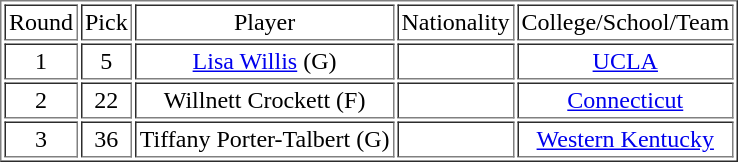<table border="1" cellpadding="2">
<tr align="center">
<td>Round</td>
<td>Pick</td>
<td>Player</td>
<td>Nationality</td>
<td>College/School/Team</td>
</tr>
<tr align="center">
<td>1</td>
<td>5</td>
<td><a href='#'>Lisa Willis</a> (G)</td>
<td></td>
<td><a href='#'>UCLA</a></td>
</tr>
<tr align="center">
<td>2</td>
<td>22</td>
<td>Willnett Crockett (F)</td>
<td></td>
<td><a href='#'>Connecticut</a></td>
</tr>
<tr align="center">
<td>3</td>
<td>36</td>
<td>Tiffany Porter-Talbert (G)</td>
<td></td>
<td><a href='#'>Western Kentucky</a></td>
</tr>
</table>
